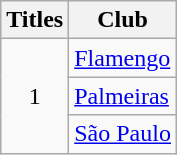<table class="wikitable sortable">
<tr>
<th>Titles</th>
<th>Club</th>
</tr>
<tr>
<td align=center rowspan=3>1</td>
<td><a href='#'>Flamengo</a></td>
</tr>
<tr>
<td><a href='#'>Palmeiras</a></td>
</tr>
<tr>
<td><a href='#'>São Paulo</a></td>
</tr>
</table>
